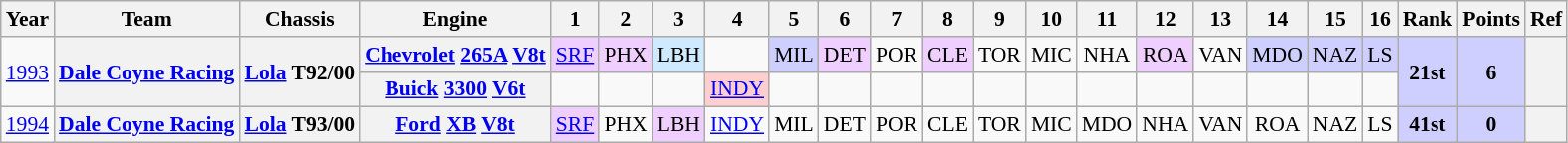<table class="wikitable" style="text-align:center; font-size:90%">
<tr>
<th>Year</th>
<th>Team</th>
<th>Chassis</th>
<th>Engine</th>
<th>1</th>
<th>2</th>
<th>3</th>
<th>4</th>
<th>5</th>
<th>6</th>
<th>7</th>
<th>8</th>
<th>9</th>
<th>10</th>
<th>11</th>
<th>12</th>
<th>13</th>
<th>14</th>
<th>15</th>
<th>16</th>
<th>Rank</th>
<th>Points</th>
<th>Ref</th>
</tr>
<tr>
<td rowspan=2><a href='#'>1993</a></td>
<th rowspan=2><a href='#'>Dale Coyne Racing</a></th>
<th rowspan=2><a href='#'>Lola</a> T92/00</th>
<th><a href='#'>Chevrolet</a> <a href='#'>265A</a> <a href='#'>V8</a><a href='#'>t</a></th>
<td style="background:#EFCFFF;"><a href='#'>SRF</a><br></td>
<td style="background:#EFCFFF;">PHX<br></td>
<td style="background:#CFEAFF;">LBH<br></td>
<td></td>
<td style="background:#CFCFFF;">MIL<br></td>
<td style="background:#EFCFFF;">DET<br></td>
<td>POR</td>
<td style="background:#EFCFFF;">CLE<br></td>
<td>TOR</td>
<td>MIC</td>
<td>NHA</td>
<td style="background:#EFCFFF;">ROA<br></td>
<td>VAN</td>
<td style="background:#CFCFFF;">MDO<br></td>
<td style="background:#CFCFFF;">NAZ<br></td>
<td style="background:#CFCFFF;">LS<br></td>
<td rowspan=2 style="background:#CFCFFF;"><strong>21st</strong></td>
<td rowspan=2 style="background:#CFCFFF;"><strong>6</strong></td>
<th rowspan=2></th>
</tr>
<tr>
<th><a href='#'>Buick</a> <a href='#'>3300</a> <a href='#'>V6</a><a href='#'>t</a></th>
<td></td>
<td></td>
<td></td>
<td style="background:#ffcfcf;"><a href='#'>INDY</a><br></td>
<td></td>
<td></td>
<td></td>
<td></td>
<td></td>
<td></td>
<td></td>
<td></td>
<td></td>
<td></td>
<td></td>
<td></td>
</tr>
<tr>
<td><a href='#'>1994</a></td>
<th><a href='#'>Dale Coyne Racing</a></th>
<th><a href='#'>Lola</a> T93/00</th>
<th><a href='#'>Ford</a> <a href='#'>XB</a> <a href='#'>V8</a><a href='#'>t</a></th>
<td style="background:#EFCFFF;"><a href='#'>SRF</a><br></td>
<td>PHX</td>
<td style="background:#EFCFFF;">LBH<br></td>
<td><a href='#'>INDY</a></td>
<td>MIL</td>
<td>DET</td>
<td>POR</td>
<td>CLE</td>
<td>TOR</td>
<td>MIC</td>
<td>MDO</td>
<td>NHA</td>
<td>VAN</td>
<td>ROA</td>
<td>NAZ</td>
<td>LS</td>
<td style="background:#CFCFFF;"><strong>41st</strong></td>
<td style="background:#CFCFFF;"><strong>0</strong></td>
<th></th>
</tr>
</table>
